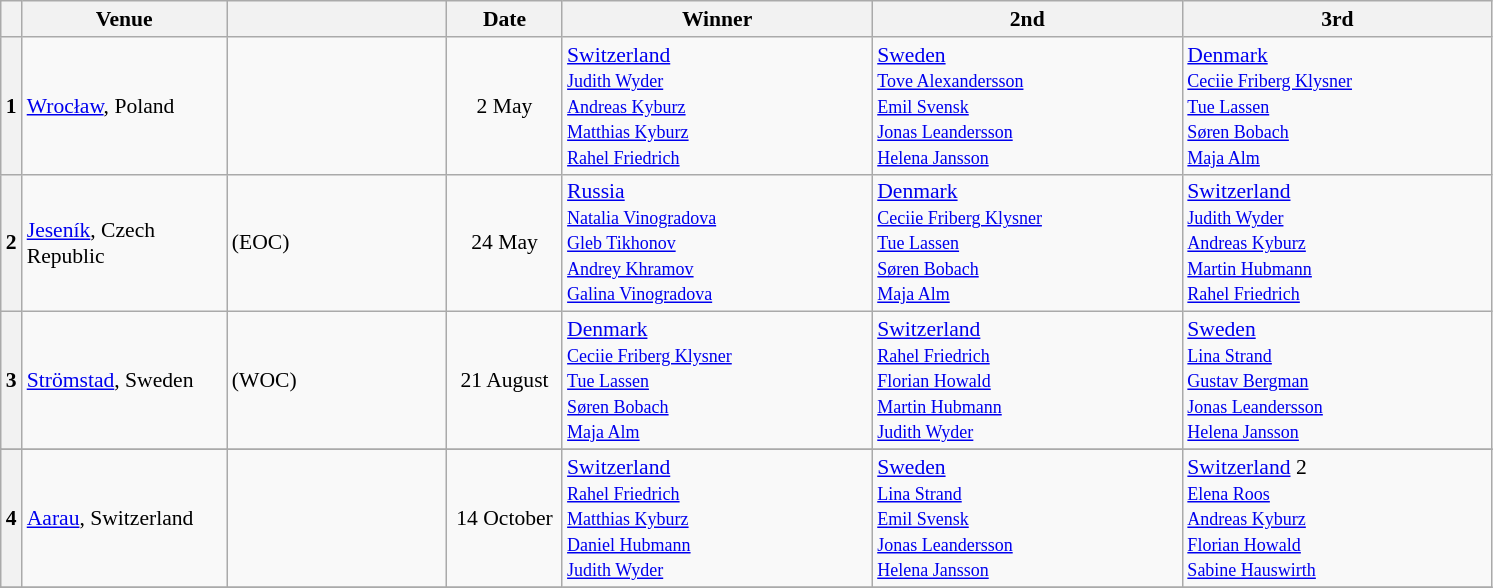<table class="wikitable" style="font-size: 90%">
<tr>
<th></th>
<th width="130">Venue</th>
<th width="140"></th>
<th width="70">Date</th>
<th width="200">Winner</th>
<th width="200">2nd</th>
<th width="200">3rd</th>
</tr>
<tr>
<th>1</th>
<td> <a href='#'>Wrocław</a>, Poland</td>
<td></td>
<td align=center>2 May</td>
<td> <a href='#'>Switzerland</a> <br> <small> <a href='#'>Judith Wyder</a> <br> <a href='#'>Andreas Kyburz</a><br> <a href='#'>Matthias Kyburz</a> <br> <a href='#'>Rahel Friedrich</a></small></td>
<td> <a href='#'>Sweden</a> <br> <small> <a href='#'>Tove Alexandersson</a> <br> <a href='#'>Emil Svensk</a><br> <a href='#'>Jonas Leandersson</a> <br> <a href='#'>Helena Jansson</a></small></td>
<td> <a href='#'>Denmark</a> <br> <small> <a href='#'>Ceciie Friberg Klysner</a> <br> <a href='#'>Tue Lassen</a><br> <a href='#'>Søren Bobach</a> <br> <a href='#'>Maja Alm</a></small></td>
</tr>
<tr>
<th>2</th>
<td> <a href='#'>Jeseník</a>, Czech Republic</td>
<td>(EOC)</td>
<td align=center>24 May</td>
<td> <a href='#'>Russia</a> <br> <small> <a href='#'>Natalia Vinogradova</a> <br> <a href='#'>Gleb Tikhonov</a><br> <a href='#'>Andrey Khramov</a> <br> <a href='#'>Galina Vinogradova</a></small></td>
<td> <a href='#'>Denmark</a> <br> <small> <a href='#'>Ceciie Friberg Klysner</a> <br> <a href='#'>Tue Lassen</a><br> <a href='#'>Søren Bobach</a> <br> <a href='#'>Maja Alm</a></small></td>
<td> <a href='#'>Switzerland</a> <br> <small> <a href='#'>Judith Wyder</a> <br> <a href='#'>Andreas Kyburz</a><br> <a href='#'>Martin Hubmann</a> <br> <a href='#'>Rahel Friedrich</a></small></td>
</tr>
<tr>
<th>3</th>
<td> <a href='#'>Strömstad</a>, Sweden</td>
<td>(WOC)</td>
<td align=center>21 August</td>
<td> <a href='#'>Denmark</a> <br> <small> <a href='#'>Ceciie Friberg Klysner</a> <br> <a href='#'>Tue Lassen</a><br> <a href='#'>Søren Bobach</a> <br> <a href='#'>Maja Alm</a></small></td>
<td> <a href='#'>Switzerland</a> <br> <small> <a href='#'>Rahel Friedrich</a> <br> <a href='#'>Florian Howald</a><br> <a href='#'>Martin Hubmann</a> <br> <a href='#'>Judith Wyder</a></small></td>
<td> <a href='#'>Sweden</a> <br> <small> <a href='#'>Lina Strand</a> <br> <a href='#'>Gustav Bergman</a><br> <a href='#'>Jonas Leandersson</a> <br> <a href='#'>Helena Jansson</a></small></td>
</tr>
<tr>
</tr>
<tr>
<th>4</th>
<td> <a href='#'>Aarau</a>, Switzerland</td>
<td></td>
<td align=center>14 October</td>
<td> <a href='#'>Switzerland</a> <br> <small> <a href='#'>Rahel Friedrich</a> <br> <a href='#'>Matthias Kyburz</a><br> <a href='#'>Daniel Hubmann</a> <br> <a href='#'>Judith Wyder</a></small></td>
<td> <a href='#'>Sweden</a> <br> <small> <a href='#'>Lina Strand</a> <br> <a href='#'>Emil Svensk</a><br> <a href='#'>Jonas Leandersson</a> <br> <a href='#'>Helena Jansson</a></small></td>
<td> <a href='#'>Switzerland</a> 2 <br> <small> <a href='#'>Elena Roos</a> <br> <a href='#'>Andreas Kyburz</a><br> <a href='#'>Florian Howald</a> <br> <a href='#'>Sabine Hauswirth</a></small></td>
</tr>
<tr>
</tr>
</table>
